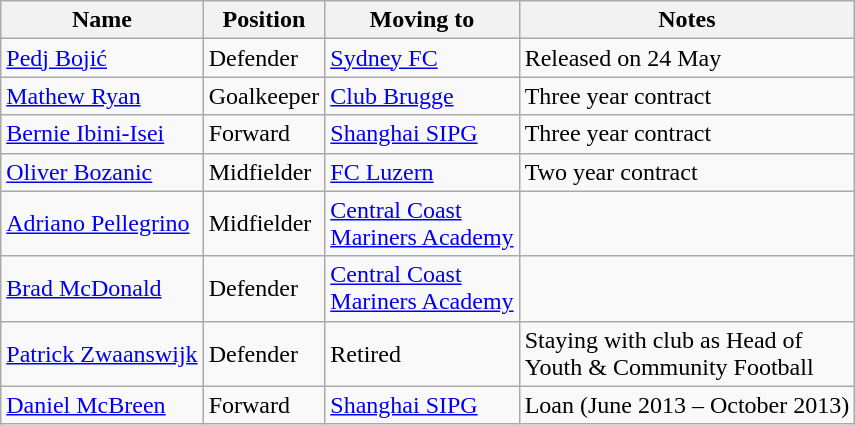<table class="wikitable">
<tr>
<th>Name</th>
<th>Position</th>
<th>Moving to</th>
<th>Notes</th>
</tr>
<tr>
<td> <a href='#'>Pedj Bojić</a></td>
<td>Defender</td>
<td> <a href='#'>Sydney FC</a></td>
<td>Released on 24 May</td>
</tr>
<tr>
<td> <a href='#'>Mathew Ryan</a></td>
<td>Goalkeeper</td>
<td> <a href='#'>Club Brugge</a></td>
<td>Three year contract</td>
</tr>
<tr>
<td> <a href='#'>Bernie Ibini-Isei</a></td>
<td>Forward</td>
<td> <a href='#'>Shanghai SIPG</a></td>
<td>Three year contract</td>
</tr>
<tr>
<td> <a href='#'>Oliver Bozanic</a></td>
<td>Midfielder</td>
<td> <a href='#'>FC Luzern</a></td>
<td>Two year contract</td>
</tr>
<tr>
<td> <a href='#'>Adriano Pellegrino</a></td>
<td>Midfielder</td>
<td> <a href='#'>Central Coast<br>Mariners Academy</a></td>
<td></td>
</tr>
<tr>
<td> <a href='#'>Brad McDonald</a></td>
<td>Defender</td>
<td> <a href='#'>Central Coast<br>Mariners Academy</a></td>
<td></td>
</tr>
<tr>
<td> <a href='#'>Patrick Zwaanswijk</a></td>
<td>Defender</td>
<td>Retired</td>
<td>Staying with club as Head of<br>Youth & Community Football</td>
</tr>
<tr>
<td> <a href='#'>Daniel McBreen</a></td>
<td>Forward</td>
<td> <a href='#'>Shanghai SIPG</a></td>
<td>Loan (June 2013 – October 2013)</td>
</tr>
</table>
